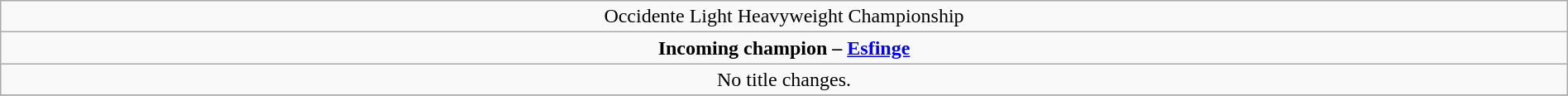<table class="wikitable" style="text-align:center; width:100%;">
<tr>
<td colspan="5" style="text-align: center;">Occidente Light Heavyweight Championship</td>
</tr>
<tr>
<td colspan="5" style="text-align: center;"><strong>Incoming champion – <a href='#'>Esfinge</a></strong></td>
</tr>
<tr>
<td>No title changes.</td>
</tr>
<tr>
</tr>
</table>
